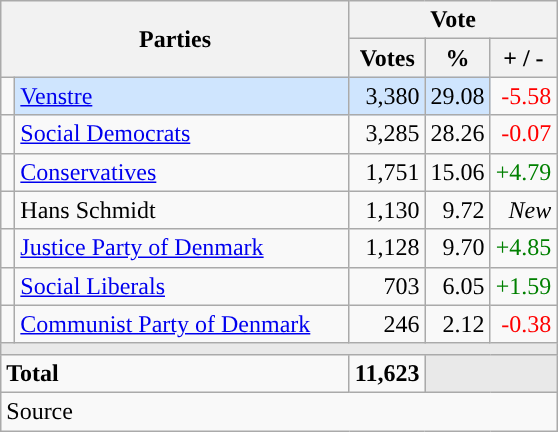<table class="wikitable" style="text-align:right;">
<tr>
<th style="text-align:centre;" rowspan="2" colspan="2" width="225">Parties</th>
<th colspan="3">Vote</th>
</tr>
<tr>
<th width="15">Votes</th>
<th width="15">%</th>
<th width="15">+ / -</th>
</tr>
<tr>
<td width="2" style="color:inherit;background:"></td>
<td bgcolor=#cfe5fe  align="left"><a href='#'>Venstre</a></td>
<td bgcolor=#cfe5fe>3,380</td>
<td bgcolor=#cfe5fe>29.08</td>
<td style=color:red;>-5.58</td>
</tr>
<tr>
<td width="2" style="color:inherit;background:"></td>
<td align="left"><a href='#'>Social Democrats</a></td>
<td>3,285</td>
<td>28.26</td>
<td style=color:red;>-0.07</td>
</tr>
<tr>
<td width="2" style="color:inherit;background:"></td>
<td align="left"><a href='#'>Conservatives</a></td>
<td>1,751</td>
<td>15.06</td>
<td style=color:green;>+4.79</td>
</tr>
<tr>
<td width="2" style="color:inherit;background:"></td>
<td align="left">Hans Schmidt</td>
<td>1,130</td>
<td>9.72</td>
<td><em>New</em></td>
</tr>
<tr>
<td width="2" style="color:inherit;background:"></td>
<td align="left"><a href='#'>Justice Party of Denmark</a></td>
<td>1,128</td>
<td>9.70</td>
<td style=color:green;>+4.85</td>
</tr>
<tr>
<td width="2" style="color:inherit;background:"></td>
<td align="left"><a href='#'>Social Liberals</a></td>
<td>703</td>
<td>6.05</td>
<td style=color:green;>+1.59</td>
</tr>
<tr>
<td width="2" style="color:inherit;background:"></td>
<td align="left"><a href='#'>Communist Party of Denmark</a></td>
<td>246</td>
<td>2.12</td>
<td style=color:red;>-0.38</td>
</tr>
<tr>
<td colspan="7" bgcolor="#E9E9E9"></td>
</tr>
<tr>
<td align="left" colspan="2"><strong>Total</strong></td>
<td><strong>11,623</strong></td>
<td bgcolor="#E9E9E9" colspan="2"></td>
</tr>
<tr>
<td align="left" colspan="6">Source</td>
</tr>
</table>
